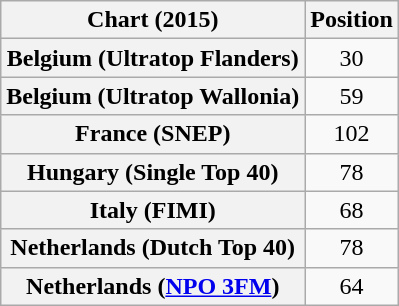<table class="wikitable sortable plainrowheaders" style="text-align:center">
<tr>
<th scope="col">Chart (2015)</th>
<th scope="col">Position</th>
</tr>
<tr>
<th scope="row">Belgium (Ultratop Flanders)</th>
<td>30</td>
</tr>
<tr>
<th scope="row">Belgium (Ultratop Wallonia)</th>
<td>59</td>
</tr>
<tr>
<th scope="row">France (SNEP)</th>
<td>102</td>
</tr>
<tr>
<th scope="row">Hungary (Single Top 40)</th>
<td>78</td>
</tr>
<tr>
<th scope="row">Italy (FIMI)</th>
<td>68</td>
</tr>
<tr>
<th scope="row">Netherlands (Dutch Top 40)</th>
<td>78</td>
</tr>
<tr>
<th scope="row">Netherlands (<a href='#'>NPO 3FM</a>)</th>
<td>64</td>
</tr>
</table>
